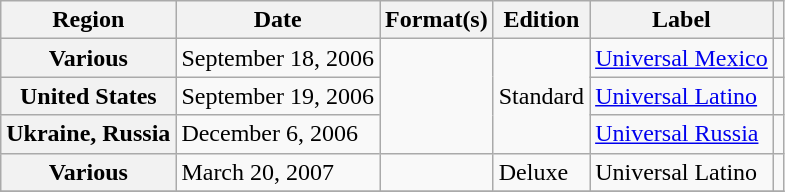<table class="wikitable plainrowheaders">
<tr>
<th scope="col">Region</th>
<th scope="col">Date</th>
<th scope="col">Format(s)</th>
<th scope="col">Edition</th>
<th scope="col">Label</th>
<th scope="col"></th>
</tr>
<tr>
<th scope="row">Various</th>
<td>September 18, 2006</td>
<td rowspan="3"></td>
<td rowspan="3">Standard</td>
<td><a href='#'>Universal Mexico</a></td>
<td style="text-align:center;"></td>
</tr>
<tr>
<th scope="row">United States</th>
<td>September 19, 2006</td>
<td><a href='#'>Universal Latino</a></td>
<td style="text-align:center;"></td>
</tr>
<tr>
<th scope="row">Ukraine, Russia</th>
<td>December 6, 2006</td>
<td><a href='#'>Universal Russia</a></td>
<td style="text-align:center;"></td>
</tr>
<tr>
<th scope="row">Various</th>
<td>March 20, 2007</td>
<td></td>
<td>Deluxe</td>
<td>Universal Latino</td>
<td style="text-align:center;"></td>
</tr>
<tr>
</tr>
</table>
